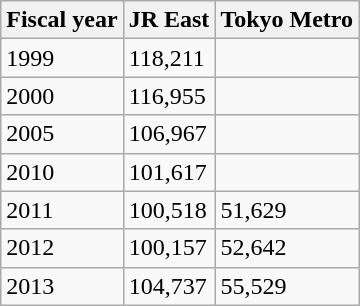<table class="wikitable">
<tr>
<th>Fiscal year</th>
<th>JR East</th>
<th>Tokyo Metro</th>
</tr>
<tr>
<td>1999</td>
<td>118,211</td>
<td></td>
</tr>
<tr>
<td>2000</td>
<td>116,955</td>
<td></td>
</tr>
<tr>
<td>2005</td>
<td>106,967</td>
<td></td>
</tr>
<tr>
<td>2010</td>
<td>101,617</td>
<td></td>
</tr>
<tr>
<td>2011</td>
<td>100,518</td>
<td>51,629</td>
</tr>
<tr>
<td>2012</td>
<td>100,157</td>
<td>52,642</td>
</tr>
<tr>
<td>2013</td>
<td>104,737</td>
<td>55,529</td>
</tr>
</table>
